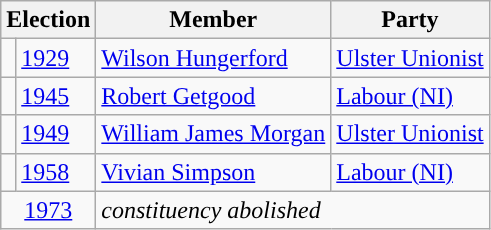<table class="wikitable">
<tr>
<th colspan="2">Election</th>
<th>Member</th>
<th>Party</th>
</tr>
<tr>
<td style="background-color: "></td>
<td><a href='#'>1929</a></td>
<td><a href='#'>Wilson Hungerford</a></td>
<td><a href='#'>Ulster Unionist</a></td>
</tr>
<tr>
<td style="background-color: "></td>
<td><a href='#'>1945</a></td>
<td><a href='#'>Robert Getgood</a></td>
<td><a href='#'>Labour (NI)</a></td>
</tr>
<tr>
<td style="background-color: "></td>
<td><a href='#'>1949</a></td>
<td><a href='#'>William James Morgan</a></td>
<td><a href='#'>Ulster Unionist</a></td>
</tr>
<tr>
<td style="background-color: "></td>
<td><a href='#'>1958</a></td>
<td><a href='#'>Vivian Simpson</a></td>
<td><a href='#'>Labour (NI)</a></td>
</tr>
<tr>
<td colspan="2" align="center"><a href='#'>1973</a></td>
<td colspan="2"><em>constituency abolished</em></td>
</tr>
</table>
